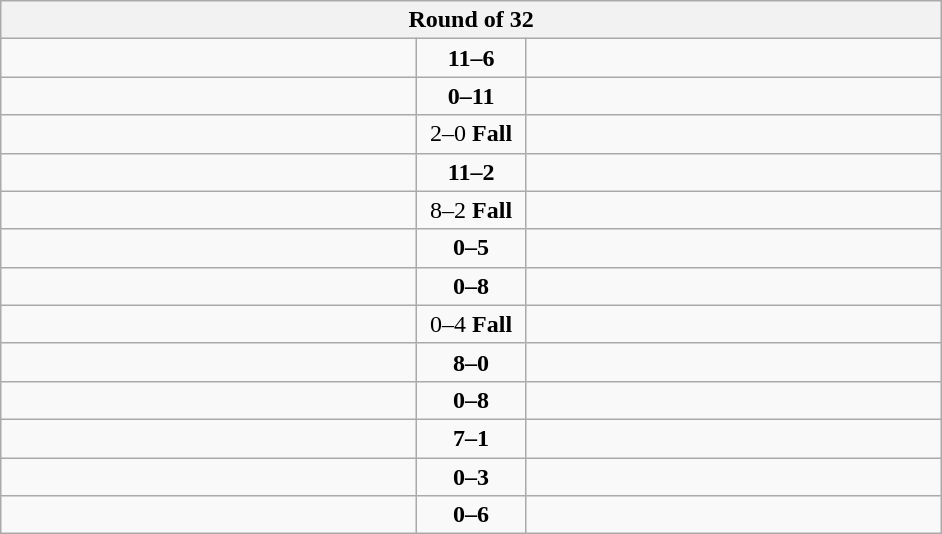<table class="wikitable" style="text-align: center;">
<tr>
<th colspan=3>Round of 32</th>
</tr>
<tr>
<td align=left width="270"><strong></strong></td>
<td align=center width="65"><strong>11–6</strong></td>
<td align=left width="270"></td>
</tr>
<tr>
<td align=left></td>
<td align=center><strong>0–11</strong></td>
<td align=left><strong></strong></td>
</tr>
<tr>
<td align=left><strong></strong></td>
<td align=center>2–0 <strong>Fall</strong></td>
<td align=left></td>
</tr>
<tr>
<td align=left><strong></strong></td>
<td align=center><strong>11–2</strong></td>
<td align=left></td>
</tr>
<tr>
<td align=left><strong></strong></td>
<td align=center>8–2 <strong>Fall</strong></td>
<td align=left></td>
</tr>
<tr>
<td align=left></td>
<td align=center><strong>0–5</strong></td>
<td align=left><strong></strong></td>
</tr>
<tr>
<td align=left></td>
<td align=center><strong>0–8</strong></td>
<td align=left><strong></strong></td>
</tr>
<tr>
<td align=left></td>
<td align=center>0–4 <strong>Fall</strong></td>
<td align=left><strong></strong></td>
</tr>
<tr>
<td align=left><strong></strong></td>
<td align=center><strong>8–0</strong></td>
<td align=left></td>
</tr>
<tr>
<td align=left></td>
<td align=center><strong>0–8</strong></td>
<td align=left><strong></strong></td>
</tr>
<tr>
<td align=left><strong></strong></td>
<td align=center><strong>7–1</strong></td>
<td align=left></td>
</tr>
<tr>
<td align=left></td>
<td align=center><strong>0–3</strong></td>
<td align=left><strong></strong></td>
</tr>
<tr>
<td align=left></td>
<td align=center><strong>0–6</strong></td>
<td align=left><strong></strong></td>
</tr>
</table>
